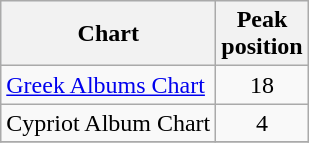<table class="wikitable">
<tr style="background:#ebf5ff;">
<th align="left">Chart</th>
<th align="left">Peak<br>position</th>
</tr>
<tr>
<td align="left"><a href='#'>Greek Albums Chart</a></td>
<td style="text-align:center;">18</td>
</tr>
<tr>
<td align="left">Cypriot Album Chart</td>
<td style="text-align:center;">4</td>
</tr>
<tr>
</tr>
</table>
